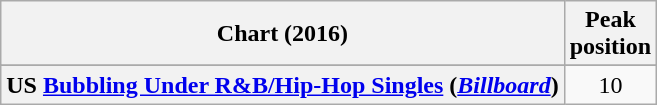<table class="wikitable sortable plainrowheaders" style="text-align:center">
<tr>
<th scope="col">Chart (2016)</th>
<th scope="col">Peak<br> position</th>
</tr>
<tr>
</tr>
<tr>
<th scope="row">US <a href='#'>Bubbling Under R&B/Hip-Hop Singles</a> (<a href='#'><em>Billboard</em></a>)</th>
<td>10</td>
</tr>
</table>
